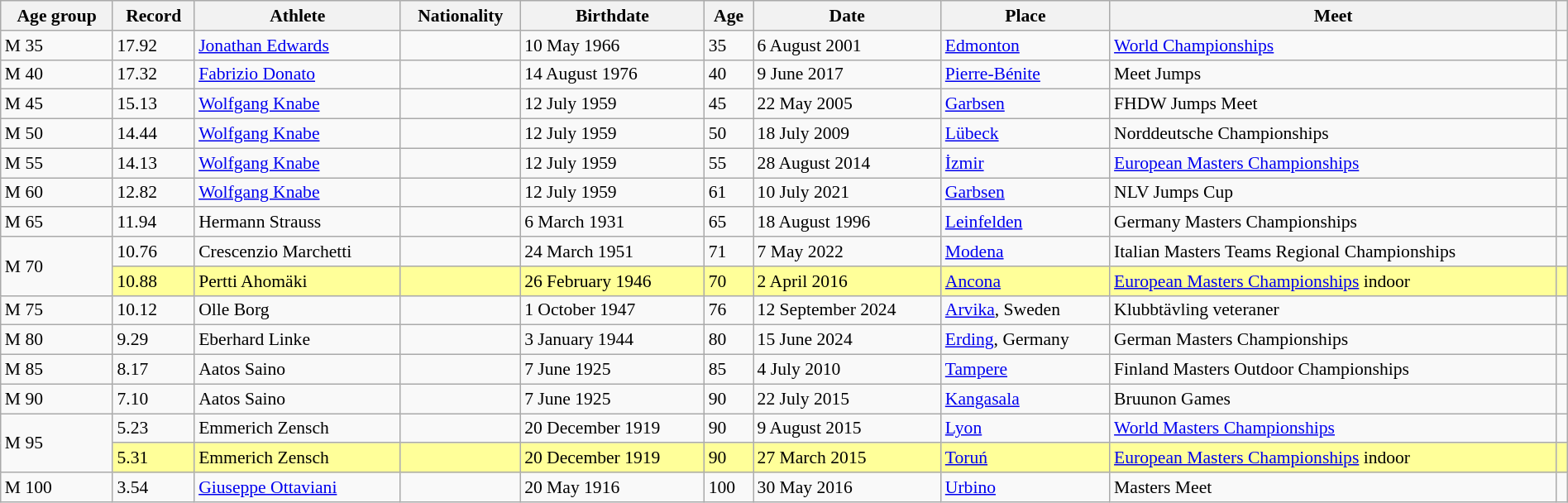<table class="wikitable" style="font-size:90%; width: 100%;">
<tr>
<th>Age group</th>
<th>Record</th>
<th>Athlete</th>
<th>Nationality</th>
<th>Birthdate</th>
<th>Age</th>
<th>Date</th>
<th>Place</th>
<th>Meet</th>
<th></th>
</tr>
<tr>
<td>M 35</td>
<td>17.92 </td>
<td><a href='#'>Jonathan Edwards</a></td>
<td></td>
<td>10 May 1966</td>
<td>35</td>
<td>6 August 2001</td>
<td><a href='#'>Edmonton</a> </td>
<td><a href='#'>World Championships</a></td>
<td></td>
</tr>
<tr>
<td>M 40</td>
<td>17.32 </td>
<td><a href='#'>Fabrizio Donato</a></td>
<td></td>
<td>14 August 1976</td>
<td>40</td>
<td>9 June 2017</td>
<td><a href='#'>Pierre-Bénite</a> </td>
<td>Meet Jumps</td>
<td></td>
</tr>
<tr>
<td>M 45</td>
<td>15.13 </td>
<td><a href='#'>Wolfgang Knabe</a></td>
<td></td>
<td>12 July 1959</td>
<td>45</td>
<td>22 May 2005</td>
<td><a href='#'>Garbsen</a> </td>
<td>FHDW Jumps Meet</td>
<td></td>
</tr>
<tr>
<td>M 50</td>
<td>14.44 </td>
<td><a href='#'>Wolfgang Knabe</a></td>
<td></td>
<td>12 July 1959</td>
<td>50</td>
<td>18 July 2009</td>
<td><a href='#'>Lübeck</a> </td>
<td>Norddeutsche Championships</td>
<td></td>
</tr>
<tr>
<td>M 55</td>
<td>14.13 </td>
<td><a href='#'>Wolfgang Knabe</a></td>
<td></td>
<td>12 July 1959</td>
<td>55</td>
<td>28 August 2014</td>
<td><a href='#'>İzmir</a> </td>
<td><a href='#'>European Masters Championships</a></td>
<td></td>
</tr>
<tr>
<td>M 60</td>
<td>12.82 </td>
<td><a href='#'>Wolfgang Knabe</a></td>
<td></td>
<td>12 July 1959</td>
<td>61</td>
<td>10 July 2021</td>
<td><a href='#'>Garbsen</a> </td>
<td>NLV Jumps Cup</td>
<td></td>
</tr>
<tr>
<td>M 65</td>
<td>11.94 </td>
<td>Hermann Strauss</td>
<td></td>
<td>6 March 1931</td>
<td>65</td>
<td>18 August 1996</td>
<td><a href='#'>Leinfelden</a> </td>
<td>Germany Masters Championships</td>
<td></td>
</tr>
<tr>
<td rowspan=2>M 70</td>
<td>10.76 </td>
<td>Crescenzio Marchetti</td>
<td></td>
<td>24 March 1951</td>
<td>71</td>
<td>7 May 2022</td>
<td><a href='#'>Modena</a> </td>
<td>Italian Masters Teams Regional Championships</td>
<td></td>
</tr>
<tr style="background:#ff9;">
<td>10.88 </td>
<td>Pertti Ahomäki</td>
<td></td>
<td>26 February 1946</td>
<td>70</td>
<td>2 April 2016</td>
<td><a href='#'>Ancona</a> </td>
<td><a href='#'>European Masters Championships</a> indoor</td>
<td></td>
</tr>
<tr>
<td>M 75</td>
<td>10.12 </td>
<td>Olle Borg</td>
<td></td>
<td>1 October 1947</td>
<td>76</td>
<td>12 September 2024</td>
<td><a href='#'>Arvika</a>, Sweden</td>
<td>Klubbtävling veteraner</td>
<td></td>
</tr>
<tr>
<td>M 80</td>
<td>9.29 </td>
<td>Eberhard Linke</td>
<td></td>
<td>3 January 1944</td>
<td>80</td>
<td>15 June 2024</td>
<td><a href='#'>Erding</a>, Germany</td>
<td>German Masters Championships</td>
<td></td>
</tr>
<tr>
<td>M 85</td>
<td>8.17 </td>
<td>Aatos Saino</td>
<td></td>
<td>7 June 1925</td>
<td>85</td>
<td>4 July 2010</td>
<td><a href='#'>Tampere</a> </td>
<td>Finland Masters Outdoor Championships</td>
<td></td>
</tr>
<tr>
<td>M 90</td>
<td>7.10 </td>
<td>Aatos Saino</td>
<td></td>
<td>7 June 1925</td>
<td>90</td>
<td>22 July 2015</td>
<td><a href='#'>Kangasala</a> </td>
<td>Bruunon Games</td>
<td></td>
</tr>
<tr>
<td rowspan=2>M 95</td>
<td>5.23 </td>
<td>Emmerich Zensch</td>
<td></td>
<td>20 December 1919</td>
<td>90</td>
<td>9 August 2015</td>
<td><a href='#'>Lyon</a> </td>
<td><a href='#'>World Masters Championships</a></td>
<td></td>
</tr>
<tr style="background:#ff9;">
<td>5.31 </td>
<td>Emmerich Zensch</td>
<td></td>
<td>20 December 1919</td>
<td>90</td>
<td>27 March 2015</td>
<td><a href='#'>Toruń</a> </td>
<td><a href='#'>European Masters Championships</a> indoor</td>
<td></td>
</tr>
<tr>
<td>M 100 <br></td>
<td>3.54 </td>
<td><a href='#'>Giuseppe Ottaviani</a></td>
<td></td>
<td>20 May 1916</td>
<td>100</td>
<td>30 May 2016</td>
<td><a href='#'>Urbino</a> </td>
<td>Masters Meet</td>
<td></td>
</tr>
</table>
